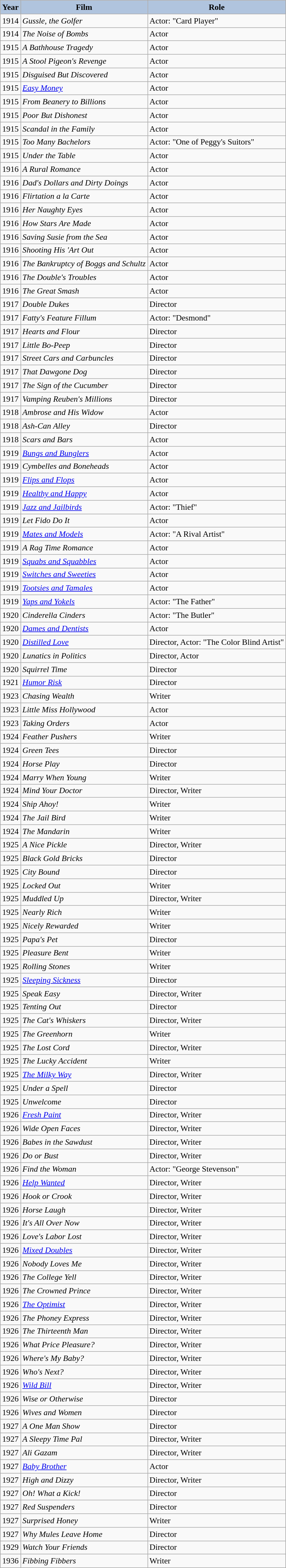<table class="wikitable sortable" style="font-size:90%;">
<tr style="text-align:center;">
<th style="background:#B0C4DE;">Year</th>
<th style="background:#B0C4DE;">Film</th>
<th style="background:#B0C4DE;">Role</th>
</tr>
<tr>
<td>1914</td>
<td><em>Gussle, the Golfer</em></td>
<td>Actor: "Card Player"</td>
</tr>
<tr>
<td>1914</td>
<td><em>The Noise of Bombs</em></td>
<td>Actor</td>
</tr>
<tr>
<td>1915</td>
<td><em>A Bathhouse Tragedy</em></td>
<td>Actor</td>
</tr>
<tr>
<td>1915</td>
<td><em>A Stool Pigeon's Revenge</em></td>
<td>Actor</td>
</tr>
<tr>
<td>1915</td>
<td><em>Disguised But Discovered</em></td>
<td>Actor</td>
</tr>
<tr>
<td>1915</td>
<td><em><a href='#'>Easy Money</a></em></td>
<td>Actor</td>
</tr>
<tr>
<td>1915</td>
<td><em>From Beanery to Billions</em></td>
<td>Actor</td>
</tr>
<tr>
<td>1915</td>
<td><em>Poor But Dishonest</em></td>
<td>Actor</td>
</tr>
<tr>
<td>1915</td>
<td><em>Scandal in the Family</em></td>
<td>Actor</td>
</tr>
<tr>
<td>1915</td>
<td><em>Too Many Bachelors</em></td>
<td>Actor: "One of Peggy's Suitors"</td>
</tr>
<tr>
<td>1915</td>
<td><em>Under the Table</em></td>
<td>Actor</td>
</tr>
<tr>
<td>1916</td>
<td><em>A Rural Romance</em></td>
<td>Actor</td>
</tr>
<tr>
<td>1916</td>
<td><em>Dad's Dollars and Dirty Doings</em></td>
<td>Actor</td>
</tr>
<tr>
<td>1916</td>
<td><em>Flirtation a la Carte</em></td>
<td>Actor</td>
</tr>
<tr>
<td>1916</td>
<td><em>Her Naughty Eyes</em></td>
<td>Actor</td>
</tr>
<tr>
<td>1916</td>
<td><em>How Stars Are Made</em></td>
<td>Actor</td>
</tr>
<tr>
<td>1916</td>
<td><em>Saving Susie from the Sea</em></td>
<td>Actor</td>
</tr>
<tr>
<td>1916</td>
<td><em>Shooting His 'Art Out</em></td>
<td>Actor</td>
</tr>
<tr>
<td>1916</td>
<td><em>The Bankruptcy of Boggs and Schultz</em></td>
<td>Actor</td>
</tr>
<tr>
<td>1916</td>
<td><em>The Double's Troubles</em></td>
<td>Actor</td>
</tr>
<tr>
<td>1916</td>
<td><em>The Great Smash</em></td>
<td>Actor</td>
</tr>
<tr>
<td>1917</td>
<td><em>Double Dukes</em></td>
<td>Director</td>
</tr>
<tr>
<td>1917</td>
<td><em>Fatty's Feature Fillum</em></td>
<td>Actor: "Desmond"</td>
</tr>
<tr>
<td>1917</td>
<td><em>Hearts and Flour</em></td>
<td>Director</td>
</tr>
<tr>
<td>1917</td>
<td><em>Little Bo-Peep</em></td>
<td>Director</td>
</tr>
<tr>
<td>1917</td>
<td><em>Street Cars and Carbuncles</em></td>
<td>Director</td>
</tr>
<tr>
<td>1917</td>
<td><em>That Dawgone Dog</em></td>
<td>Director</td>
</tr>
<tr>
<td>1917</td>
<td><em>The Sign of the Cucumber</em></td>
<td>Director</td>
</tr>
<tr>
<td>1917</td>
<td><em>Vamping Reuben's Millions</em></td>
<td>Director</td>
</tr>
<tr>
<td>1918</td>
<td><em>Ambrose and His Widow</em></td>
<td>Actor</td>
</tr>
<tr>
<td>1918</td>
<td><em>Ash-Can Alley</em></td>
<td>Director</td>
</tr>
<tr>
<td>1918</td>
<td><em>Scars and Bars</em></td>
<td>Actor</td>
</tr>
<tr>
<td>1919</td>
<td><em><a href='#'>Bungs and Bunglers</a></em></td>
<td>Actor</td>
</tr>
<tr>
<td>1919</td>
<td><em>Cymbelles and Boneheads</em></td>
<td>Actor</td>
</tr>
<tr>
<td>1919</td>
<td><em><a href='#'>Flips and Flops</a></em></td>
<td>Actor</td>
</tr>
<tr>
<td>1919</td>
<td><em><a href='#'>Healthy and Happy</a></em></td>
<td>Actor</td>
</tr>
<tr>
<td>1919</td>
<td><em><a href='#'>Jazz and Jailbirds</a></em></td>
<td>Actor: "Thief"</td>
</tr>
<tr>
<td>1919</td>
<td><em>Let Fido Do It</em></td>
<td>Actor</td>
</tr>
<tr>
<td>1919</td>
<td><em><a href='#'>Mates and Models</a></em></td>
<td>Actor: "A Rival Artist"</td>
</tr>
<tr>
<td>1919</td>
<td><em>A Rag Time Romance</em></td>
<td>Actor</td>
</tr>
<tr>
<td>1919</td>
<td><em><a href='#'>Squabs and Squabbles</a></em></td>
<td>Actor</td>
</tr>
<tr>
<td>1919</td>
<td><em><a href='#'>Switches and Sweeties</a></em></td>
<td>Actor</td>
</tr>
<tr>
<td>1919</td>
<td><em><a href='#'>Tootsies and Tamales</a></em></td>
<td>Actor</td>
</tr>
<tr>
<td>1919</td>
<td><em><a href='#'>Yaps and Yokels</a></em></td>
<td>Actor: "The Father"</td>
</tr>
<tr>
<td>1920</td>
<td><em>Cinderella Cinders</em></td>
<td>Actor: "The Butler"</td>
</tr>
<tr>
<td>1920</td>
<td><em><a href='#'>Dames and Dentists</a></em></td>
<td>Actor</td>
</tr>
<tr>
<td>1920</td>
<td><em><a href='#'>Distilled Love</a></em></td>
<td>Director, Actor: "The Color Blind Artist"</td>
</tr>
<tr>
<td>1920</td>
<td><em>Lunatics in Politics</em></td>
<td>Director, Actor</td>
</tr>
<tr>
<td>1920</td>
<td><em>Squirrel Time</em></td>
<td>Director</td>
</tr>
<tr>
<td>1921</td>
<td><em><a href='#'>Humor Risk</a></em></td>
<td>Director</td>
</tr>
<tr>
<td>1923</td>
<td><em>Chasing Wealth</em></td>
<td>Writer</td>
</tr>
<tr>
<td>1923</td>
<td><em>Little Miss Hollywood</em></td>
<td>Actor</td>
</tr>
<tr>
<td>1923</td>
<td><em>Taking Orders</em></td>
<td>Actor</td>
</tr>
<tr>
<td>1924</td>
<td><em>Feather Pushers</em></td>
<td>Writer</td>
</tr>
<tr>
<td>1924</td>
<td><em>Green Tees</em></td>
<td>Director</td>
</tr>
<tr>
<td>1924</td>
<td><em>Horse Play</em></td>
<td>Director</td>
</tr>
<tr>
<td>1924</td>
<td><em>Marry When Young</em></td>
<td>Writer</td>
</tr>
<tr>
<td>1924</td>
<td><em>Mind Your Doctor</em></td>
<td>Director, Writer</td>
</tr>
<tr>
<td>1924</td>
<td><em>Ship Ahoy!</em></td>
<td>Writer</td>
</tr>
<tr>
<td>1924</td>
<td><em>The Jail Bird</em></td>
<td>Writer</td>
</tr>
<tr>
<td>1924</td>
<td><em>The Mandarin</em></td>
<td>Writer</td>
</tr>
<tr>
<td>1925</td>
<td><em>A Nice Pickle</em></td>
<td>Director, Writer</td>
</tr>
<tr>
<td>1925</td>
<td><em>Black Gold Bricks</em></td>
<td>Director</td>
</tr>
<tr>
<td>1925</td>
<td><em>City Bound</em></td>
<td>Director</td>
</tr>
<tr>
<td>1925</td>
<td><em>Locked Out</em></td>
<td>Writer</td>
</tr>
<tr>
<td>1925</td>
<td><em>Muddled Up</em></td>
<td>Director, Writer</td>
</tr>
<tr>
<td>1925</td>
<td><em>Nearly Rich</em></td>
<td>Writer</td>
</tr>
<tr>
<td>1925</td>
<td><em>Nicely Rewarded</em></td>
<td>Writer</td>
</tr>
<tr>
<td>1925</td>
<td><em>Papa's Pet</em></td>
<td>Director</td>
</tr>
<tr>
<td>1925</td>
<td><em>Pleasure Bent</em></td>
<td>Writer</td>
</tr>
<tr>
<td>1925</td>
<td><em>Rolling Stones</em></td>
<td>Writer</td>
</tr>
<tr>
<td>1925</td>
<td><em><a href='#'>Sleeping Sickness</a></em></td>
<td>Director</td>
</tr>
<tr>
<td>1925</td>
<td><em>Speak Easy</em></td>
<td>Director, Writer</td>
</tr>
<tr>
<td>1925</td>
<td><em>Tenting Out</em></td>
<td>Director</td>
</tr>
<tr>
<td>1925</td>
<td><em>The Cat's Whiskers</em></td>
<td>Director, Writer</td>
</tr>
<tr>
<td>1925</td>
<td><em>The Greenhorn</em></td>
<td>Writer</td>
</tr>
<tr>
<td>1925</td>
<td><em>The Lost Cord</em></td>
<td>Director, Writer</td>
</tr>
<tr>
<td>1925</td>
<td><em>The Lucky Accident</em></td>
<td>Writer</td>
</tr>
<tr>
<td>1925</td>
<td><em><a href='#'>The Milky Way</a></em></td>
<td>Director, Writer</td>
</tr>
<tr>
<td>1925</td>
<td><em>Under a Spell</em></td>
<td>Director</td>
</tr>
<tr>
<td>1925</td>
<td><em>Unwelcome</em></td>
<td>Director</td>
</tr>
<tr>
<td>1926</td>
<td><em><a href='#'>Fresh Paint</a></em></td>
<td>Director, Writer</td>
</tr>
<tr>
<td>1926</td>
<td><em>Wide Open Faces</em></td>
<td>Director, Writer</td>
</tr>
<tr>
<td>1926</td>
<td><em>Babes in the Sawdust</em></td>
<td>Director, Writer</td>
</tr>
<tr>
<td>1926</td>
<td><em>Do or Bust</em></td>
<td>Director, Writer</td>
</tr>
<tr>
<td>1926</td>
<td><em>Find the Woman</em></td>
<td>Actor: "George Stevenson"</td>
</tr>
<tr>
<td>1926</td>
<td><em><a href='#'>Help Wanted</a></em></td>
<td>Director, Writer</td>
</tr>
<tr>
<td>1926</td>
<td><em>Hook or Crook</em></td>
<td>Director, Writer</td>
</tr>
<tr>
<td>1926</td>
<td><em>Horse Laugh</em></td>
<td>Director, Writer</td>
</tr>
<tr>
<td>1926</td>
<td><em>It's All Over Now</em></td>
<td>Director, Writer</td>
</tr>
<tr>
<td>1926</td>
<td><em>Love's Labor Lost</em></td>
<td>Director, Writer</td>
</tr>
<tr>
<td>1926</td>
<td><em><a href='#'>Mixed Doubles</a></em></td>
<td>Director, Writer</td>
</tr>
<tr>
<td>1926</td>
<td><em>Nobody Loves Me</em></td>
<td>Director, Writer</td>
</tr>
<tr>
<td>1926</td>
<td><em>The College Yell</em></td>
<td>Director, Writer</td>
</tr>
<tr>
<td>1926</td>
<td><em>The Crowned Prince</em></td>
<td>Director, Writer</td>
</tr>
<tr>
<td>1926</td>
<td><em><a href='#'>The Optimist</a></em></td>
<td>Director, Writer</td>
</tr>
<tr>
<td>1926</td>
<td><em>The Phoney Express</em></td>
<td>Director, Writer</td>
</tr>
<tr>
<td>1926</td>
<td><em>The Thirteenth Man</em></td>
<td>Director, Writer</td>
</tr>
<tr>
<td>1926</td>
<td><em>What Price Pleasure?</em></td>
<td>Director, Writer</td>
</tr>
<tr>
<td>1926</td>
<td><em>Where's My Baby?</em></td>
<td>Director, Writer</td>
</tr>
<tr>
<td>1926</td>
<td><em>Who's Next?</em></td>
<td>Director, Writer</td>
</tr>
<tr>
<td>1926</td>
<td><em><a href='#'>Wild Bill</a></em></td>
<td>Director, Writer</td>
</tr>
<tr>
<td>1926</td>
<td><em>Wise or Otherwise</em></td>
<td>Director</td>
</tr>
<tr>
<td>1926</td>
<td><em>Wives and Women</em></td>
<td>Director</td>
</tr>
<tr>
<td>1927</td>
<td><em>A One Man Show</em></td>
<td>Director</td>
</tr>
<tr>
<td>1927</td>
<td><em>A Sleepy Time Pal</em></td>
<td>Director, Writer</td>
</tr>
<tr>
<td>1927</td>
<td><em>Ali Gazam</em></td>
<td>Director, Writer</td>
</tr>
<tr>
<td>1927</td>
<td><em><a href='#'>Baby Brother</a></em></td>
<td>Actor</td>
</tr>
<tr>
<td>1927</td>
<td><em>High and Dizzy</em></td>
<td>Director, Writer</td>
</tr>
<tr>
<td>1927</td>
<td><em>Oh! What a Kick!</em></td>
<td>Director</td>
</tr>
<tr>
<td>1927</td>
<td><em>Red Suspenders</em></td>
<td>Director</td>
</tr>
<tr>
<td>1927</td>
<td><em>Surprised Honey</em></td>
<td>Writer</td>
</tr>
<tr>
<td>1927</td>
<td><em>Why Mules Leave Home</em></td>
<td>Director</td>
</tr>
<tr>
<td>1929</td>
<td><em>Watch Your Friends</em></td>
<td>Director</td>
</tr>
<tr>
<td>1936</td>
<td><em>Fibbing Fibbers</em></td>
<td>Writer</td>
</tr>
</table>
